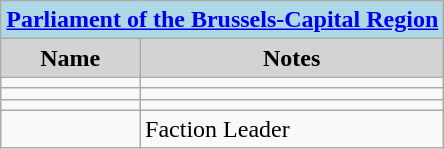<table class="wikitable">
<tr>
<th style="background:LightBlue;" colspan="4"><a href='#'>Parliament of the Brussels-Capital Region</a></th>
</tr>
<tr>
<th style="background:LightGrey;">Name</th>
<th style="background:LightGrey;">Notes</th>
</tr>
<tr>
<td></td>
<td></td>
</tr>
<tr>
<td></td>
<td></td>
</tr>
<tr>
<td></td>
<td></td>
</tr>
<tr>
<td></td>
<td>Faction Leader</td>
</tr>
</table>
